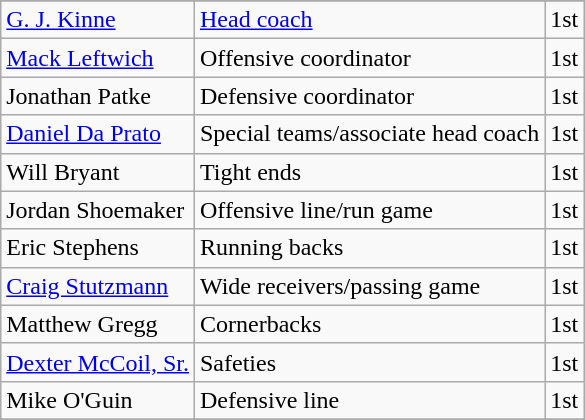<table class="wikitable">
<tr>
</tr>
<tr>
<td><a href='#'>G. J. Kinne</a></td>
<td><a href='#'>Head coach</a></td>
<td align=center>1st</td>
</tr>
<tr>
<td><a href='#'>Mack Leftwich</a></td>
<td>Offensive coordinator</td>
<td align=center>1st</td>
</tr>
<tr>
<td>Jonathan Patke</td>
<td>Defensive coordinator</td>
<td align=center>1st</td>
</tr>
<tr>
<td><a href='#'>Daniel Da Prato</a></td>
<td>Special teams/associate head coach</td>
<td align=center>1st</td>
</tr>
<tr>
<td>Will Bryant</td>
<td>Tight ends</td>
<td align=center>1st</td>
</tr>
<tr>
<td>Jordan Shoemaker</td>
<td>Offensive line/run game</td>
<td align=center>1st</td>
</tr>
<tr>
<td>Eric Stephens</td>
<td>Running backs</td>
<td align=center>1st</td>
</tr>
<tr>
<td><a href='#'>Craig Stutzmann</a></td>
<td>Wide receivers/passing game</td>
<td align=center>1st</td>
</tr>
<tr>
<td>Matthew Gregg</td>
<td>Cornerbacks</td>
<td align=center>1st</td>
</tr>
<tr>
<td><a href='#'>Dexter McCoil, Sr.</a></td>
<td>Safeties</td>
<td align=center>1st</td>
</tr>
<tr>
<td>Mike O'Guin</td>
<td>Defensive line</td>
<td align=center>1st</td>
</tr>
<tr>
</tr>
</table>
